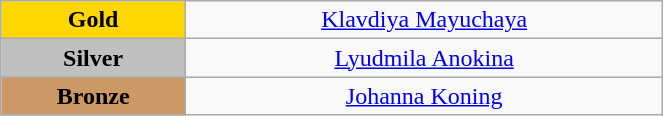<table class="wikitable" style="text-align:center; " width="35%">
<tr>
<td bgcolor="gold"><strong>Gold</strong></td>
<td><a href='#'>Klavdiya Mayuchaya</a><br>  <small><em></em></small></td>
</tr>
<tr>
<td bgcolor="silver"><strong>Silver</strong></td>
<td><a href='#'>Lyudmila Anokina</a><br>  <small><em></em></small></td>
</tr>
<tr>
<td bgcolor="CC9966"><strong>Bronze</strong></td>
<td><a href='#'>Johanna Koning</a><br>  <small><em></em></small></td>
</tr>
</table>
